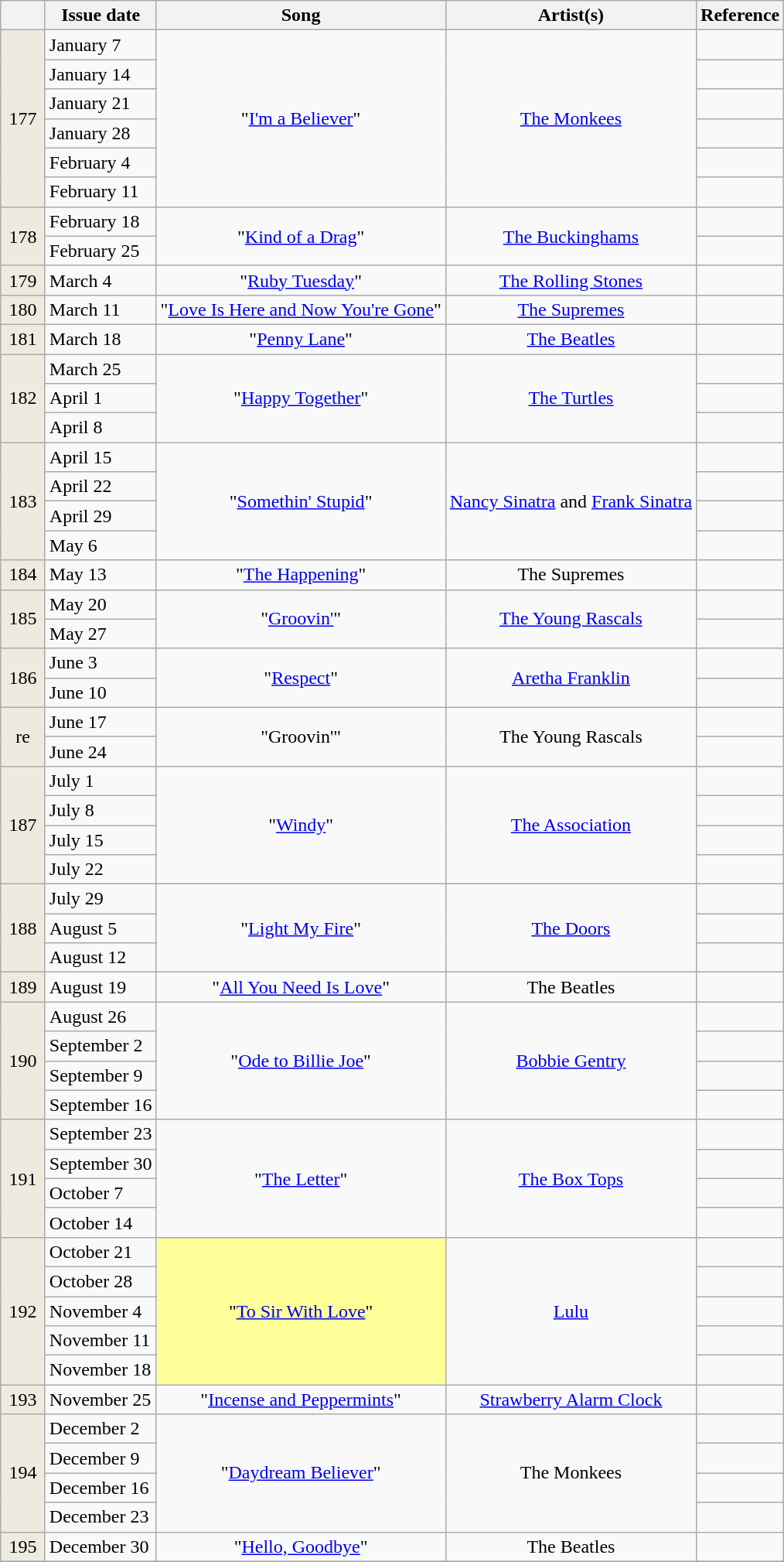<table class="wikitable">
<tr>
<th width=31></th>
<th>Issue date</th>
<th>Song</th>
<th>Artist(s)</th>
<th>Reference</th>
</tr>
<tr>
<td bgcolor=#EDEAE0 align=center rowspan=6>177</td>
<td>January 7</td>
<td align="center" rowspan="6">"<a href='#'>I'm a Believer</a>"</td>
<td align="center" rowspan="6"><a href='#'>The Monkees</a></td>
<td align="center"></td>
</tr>
<tr>
<td>January 14</td>
<td align="center"></td>
</tr>
<tr>
<td>January 21</td>
<td align="center"></td>
</tr>
<tr>
<td>January 28</td>
<td align="center"></td>
</tr>
<tr>
<td>February 4</td>
<td align="center"></td>
</tr>
<tr>
<td>February 11</td>
<td align="center"></td>
</tr>
<tr>
<td bgcolor=#EDEAE0 align=center rowspan=2>178</td>
<td>February 18</td>
<td align="center" rowspan="2">"<a href='#'>Kind of a Drag</a>"</td>
<td align="center" rowspan="2"><a href='#'>The Buckinghams</a></td>
<td align="center"></td>
</tr>
<tr>
<td>February 25</td>
<td align="center"></td>
</tr>
<tr>
<td bgcolor=#EDEAE0 align=center>179</td>
<td>March 4</td>
<td align="center">"<a href='#'>Ruby Tuesday</a>"</td>
<td align="center"><a href='#'>The Rolling Stones</a></td>
<td align="center"></td>
</tr>
<tr>
<td bgcolor=#EDEAE0 align=center>180</td>
<td>March 11</td>
<td align="center">"<a href='#'>Love Is Here and Now You're Gone</a>"</td>
<td align="center"><a href='#'>The Supremes</a></td>
<td align="center"></td>
</tr>
<tr>
<td bgcolor=#EDEAE0 align=center>181</td>
<td>March 18</td>
<td align="center">"<a href='#'>Penny Lane</a>"</td>
<td align="center"><a href='#'>The Beatles</a></td>
<td align="center"></td>
</tr>
<tr>
<td bgcolor=#EDEAE0 align=center rowspan=3>182</td>
<td>March 25</td>
<td align="center" rowspan="3">"<a href='#'>Happy Together</a>"</td>
<td align="center" rowspan="3"><a href='#'>The Turtles</a></td>
<td align="center"></td>
</tr>
<tr>
<td>April 1</td>
<td align="center"></td>
</tr>
<tr>
<td>April 8</td>
<td align="center"></td>
</tr>
<tr>
<td bgcolor=#EDEAE0 align=center rowspan=4>183</td>
<td>April 15</td>
<td align="center" rowspan="4">"<a href='#'>Somethin' Stupid</a>"</td>
<td align="center" rowspan="4"><a href='#'>Nancy Sinatra</a> and <a href='#'>Frank Sinatra</a></td>
<td align="center"></td>
</tr>
<tr>
<td>April 22</td>
<td align="center"></td>
</tr>
<tr>
<td>April 29</td>
<td align="center"></td>
</tr>
<tr>
<td>May 6</td>
<td align="center"></td>
</tr>
<tr>
<td bgcolor=#EDEAE0 align=center>184</td>
<td>May 13</td>
<td align="center">"<a href='#'>The Happening</a>"</td>
<td align="center">The Supremes</td>
<td align="center"></td>
</tr>
<tr>
<td bgcolor=#EDEAE0 align=center rowspan=2>185</td>
<td>May 20</td>
<td align="center" rowspan="2">"<a href='#'>Groovin'</a>"</td>
<td align="center" rowspan="2"><a href='#'>The Young Rascals</a></td>
<td align="center"></td>
</tr>
<tr>
<td>May 27</td>
<td align="center"></td>
</tr>
<tr>
<td bgcolor=#EDEAE0 align=center rowspan=2>186</td>
<td>June 3</td>
<td align="center" rowspan="2">"<a href='#'>Respect</a>"</td>
<td align="center" rowspan="2"><a href='#'>Aretha Franklin</a></td>
<td align="center"></td>
</tr>
<tr>
<td>June 10</td>
<td align="center"></td>
</tr>
<tr>
<td bgcolor=#EDEAE0 align=center rowspan=2>re</td>
<td>June 17</td>
<td align="center" rowspan="2">"Groovin'"</td>
<td align="center" rowspan="2">The Young Rascals</td>
<td align="center"></td>
</tr>
<tr>
<td>June 24</td>
<td align="center"></td>
</tr>
<tr>
<td bgcolor=#EDEAE0 align=center rowspan=4>187</td>
<td>July 1</td>
<td align="center" rowspan="4">"<a href='#'>Windy</a>"</td>
<td align="center" rowspan="4"><a href='#'>The Association</a></td>
<td align="center"></td>
</tr>
<tr>
<td>July 8</td>
<td align="center"></td>
</tr>
<tr>
<td>July 15</td>
<td align="center"></td>
</tr>
<tr>
<td>July 22</td>
<td align="center"></td>
</tr>
<tr>
<td bgcolor=#EDEAE0 align=center rowspan=3>188</td>
<td>July 29</td>
<td align="center" rowspan="3">"<a href='#'>Light My Fire</a>"</td>
<td align="center" rowspan="3"><a href='#'>The Doors</a></td>
<td align="center"></td>
</tr>
<tr>
<td>August 5</td>
<td align="center"></td>
</tr>
<tr>
<td>August 12</td>
<td align="center"></td>
</tr>
<tr>
<td bgcolor=#EDEAE0 align=center>189</td>
<td>August 19</td>
<td align="center">"<a href='#'>All You Need Is Love</a>"</td>
<td align="center">The Beatles</td>
<td align="center"></td>
</tr>
<tr>
<td bgcolor=#EDEAE0 align=center rowspan=4>190</td>
<td>August 26</td>
<td align="center" rowspan="4">"<a href='#'>Ode to Billie Joe</a>"</td>
<td align="center" rowspan="4"><a href='#'>Bobbie Gentry</a></td>
<td align="center"></td>
</tr>
<tr>
<td>September 2</td>
<td align="center"></td>
</tr>
<tr>
<td>September 9</td>
<td align="center"></td>
</tr>
<tr>
<td>September 16</td>
<td align="center"></td>
</tr>
<tr>
<td bgcolor=#EDEAE0 align=center rowspan=4>191</td>
<td>September 23</td>
<td align="center" rowspan="4">"<a href='#'>The Letter</a>"</td>
<td align="center" rowspan="4"><a href='#'>The Box Tops</a></td>
<td align="center"></td>
</tr>
<tr>
<td>September 30</td>
<td align="center"></td>
</tr>
<tr>
<td>October 7</td>
<td align="center"></td>
</tr>
<tr>
<td>October 14</td>
<td align="center"></td>
</tr>
<tr>
<td bgcolor=#EDEAE0 align=center rowspan=5>192</td>
<td>October 21</td>
<td bgcolor=#FFFF99 align="center" rowspan="5">"<a href='#'>To Sir With Love</a>"</td>
<td align="center" rowspan="5"><a href='#'>Lulu</a></td>
<td align="center"></td>
</tr>
<tr>
<td>October 28</td>
<td align="center"></td>
</tr>
<tr>
<td>November 4</td>
<td align="center"></td>
</tr>
<tr>
<td>November 11</td>
<td align="center"></td>
</tr>
<tr>
<td>November 18</td>
<td align="center"></td>
</tr>
<tr>
<td bgcolor=#EDEAE0 align=center>193</td>
<td>November 25</td>
<td align="center">"<a href='#'>Incense and Peppermints</a>"</td>
<td align="center"><a href='#'>Strawberry Alarm Clock</a></td>
<td align="center"></td>
</tr>
<tr>
<td bgcolor=#EDEAE0 align=center rowspan=4>194</td>
<td>December 2</td>
<td align="center" rowspan="4">"<a href='#'>Daydream Believer</a>"</td>
<td align="center" rowspan="4">The Monkees</td>
<td align="center"></td>
</tr>
<tr>
<td>December 9</td>
<td align="center"></td>
</tr>
<tr>
<td>December 16</td>
<td align="center"></td>
</tr>
<tr>
<td>December 23</td>
<td align="center"></td>
</tr>
<tr>
<td bgcolor=#EDEAE0 align=center>195</td>
<td>December 30</td>
<td align="center">"<a href='#'>Hello, Goodbye</a>"</td>
<td align="center">The Beatles</td>
<td align="center"></td>
</tr>
<tr>
</tr>
</table>
